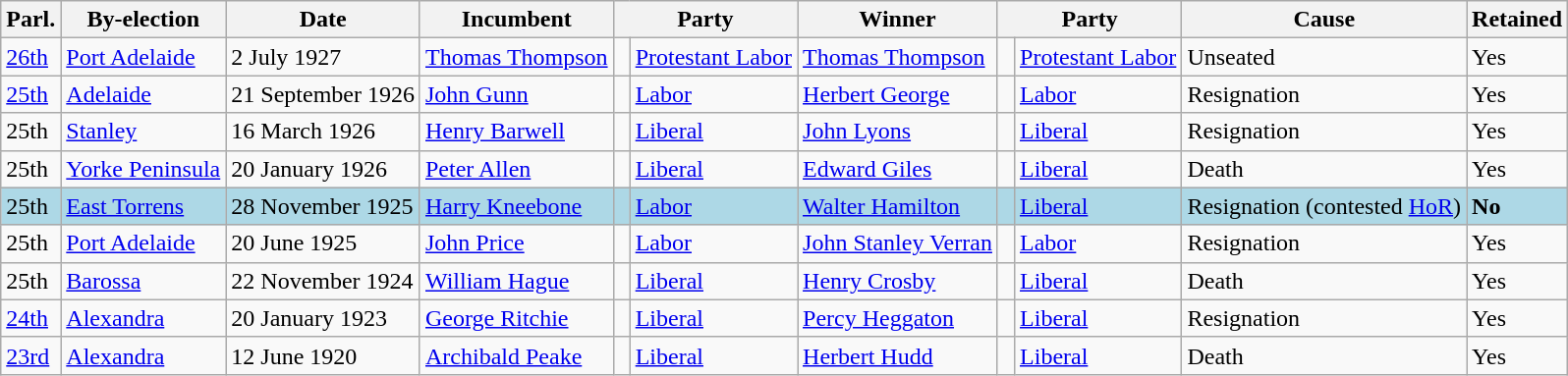<table class="wikitable">
<tr>
<th>Parl.</th>
<th>By-election</th>
<th>Date</th>
<th>Incumbent</th>
<th colspan=2>Party</th>
<th>Winner</th>
<th colspan=2>Party</th>
<th>Cause</th>
<th>Retained</th>
</tr>
<tr>
<td><a href='#'>26th</a></td>
<td><a href='#'>Port Adelaide</a></td>
<td>2 July 1927</td>
<td><a href='#'>Thomas Thompson</a></td>
<td> </td>
<td><a href='#'>Protestant Labor</a></td>
<td><a href='#'>Thomas Thompson</a></td>
<td> </td>
<td><a href='#'>Protestant Labor</a></td>
<td>Unseated</td>
<td>Yes</td>
</tr>
<tr>
<td><a href='#'>25th</a></td>
<td><a href='#'>Adelaide</a></td>
<td>21 September 1926</td>
<td><a href='#'>John Gunn</a></td>
<td> </td>
<td><a href='#'>Labor</a></td>
<td><a href='#'>Herbert George</a></td>
<td> </td>
<td><a href='#'>Labor</a></td>
<td>Resignation</td>
<td>Yes</td>
</tr>
<tr>
<td>25th</td>
<td><a href='#'>Stanley</a></td>
<td>16 March 1926</td>
<td><a href='#'>Henry Barwell</a></td>
<td> </td>
<td><a href='#'>Liberal</a></td>
<td><a href='#'>John Lyons</a></td>
<td> </td>
<td><a href='#'>Liberal</a></td>
<td>Resignation</td>
<td>Yes</td>
</tr>
<tr>
<td>25th</td>
<td><a href='#'>Yorke Peninsula</a></td>
<td>20 January 1926</td>
<td><a href='#'>Peter Allen</a></td>
<td> </td>
<td><a href='#'>Liberal</a></td>
<td><a href='#'>Edward Giles</a></td>
<td> </td>
<td><a href='#'>Liberal</a></td>
<td>Death</td>
<td>Yes</td>
</tr>
<tr bgcolor=lightblue>
<td>25th</td>
<td><a href='#'>East Torrens</a></td>
<td>28 November 1925</td>
<td><a href='#'>Harry Kneebone</a></td>
<td> </td>
<td><a href='#'>Labor</a></td>
<td><a href='#'>Walter Hamilton</a></td>
<td> </td>
<td><a href='#'>Liberal</a></td>
<td>Resignation (contested <a href='#'>HoR</a>)</td>
<td><strong>No</strong></td>
</tr>
<tr>
<td>25th</td>
<td><a href='#'>Port Adelaide</a></td>
<td>20 June 1925</td>
<td><a href='#'>John Price</a></td>
<td> </td>
<td><a href='#'>Labor</a></td>
<td><a href='#'>John Stanley Verran</a></td>
<td> </td>
<td><a href='#'>Labor</a></td>
<td>Resignation</td>
<td>Yes</td>
</tr>
<tr>
<td>25th</td>
<td><a href='#'>Barossa</a></td>
<td>22 November 1924</td>
<td><a href='#'>William Hague</a></td>
<td> </td>
<td><a href='#'>Liberal</a></td>
<td><a href='#'>Henry Crosby</a></td>
<td> </td>
<td><a href='#'>Liberal</a></td>
<td>Death</td>
<td>Yes</td>
</tr>
<tr>
<td><a href='#'>24th</a></td>
<td><a href='#'>Alexandra</a></td>
<td>20 January 1923</td>
<td><a href='#'>George Ritchie</a></td>
<td> </td>
<td><a href='#'>Liberal</a></td>
<td><a href='#'>Percy Heggaton</a></td>
<td> </td>
<td><a href='#'>Liberal</a></td>
<td>Resignation</td>
<td>Yes</td>
</tr>
<tr>
<td><a href='#'>23rd</a></td>
<td><a href='#'>Alexandra</a></td>
<td>12 June 1920</td>
<td><a href='#'>Archibald Peake</a></td>
<td> </td>
<td><a href='#'>Liberal</a></td>
<td><a href='#'>Herbert Hudd</a></td>
<td> </td>
<td><a href='#'>Liberal</a></td>
<td>Death</td>
<td>Yes</td>
</tr>
</table>
